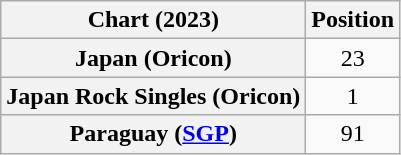<table class="wikitable plainrowheaders sortable" style="text-align:center">
<tr>
<th scope="col">Chart (2023)</th>
<th scope="col">Position</th>
</tr>
<tr>
<th scope="row">Japan (Oricon)</th>
<td>23</td>
</tr>
<tr>
<th scope="row">Japan Rock Singles (Oricon)</th>
<td>1</td>
</tr>
<tr>
<th scope="row">Paraguay (<a href='#'>SGP</a>)</th>
<td>91</td>
</tr>
</table>
